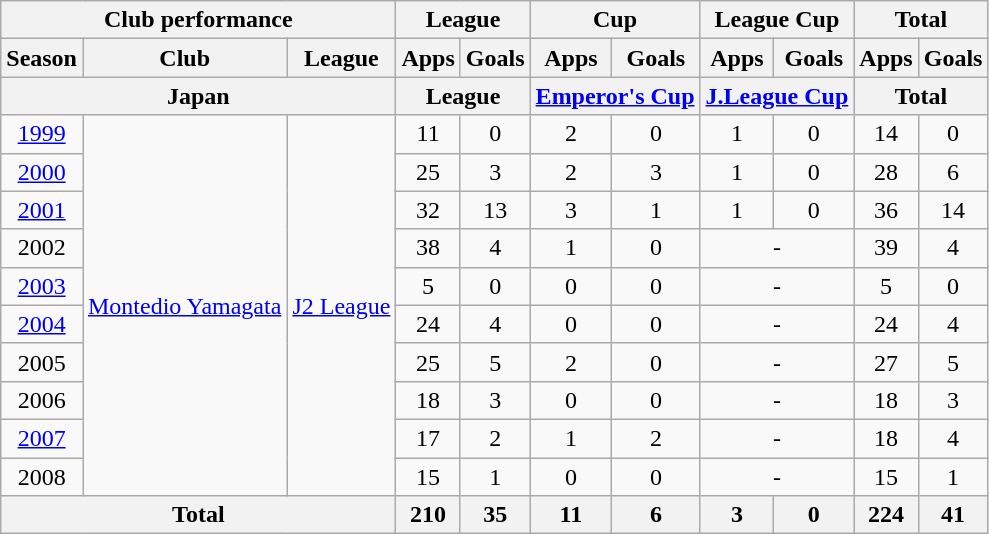<table class="wikitable" style="text-align:center;">
<tr>
<th colspan=3>Club performance</th>
<th colspan=2>League</th>
<th colspan=2>Cup</th>
<th colspan=2>League Cup</th>
<th colspan=2>Total</th>
</tr>
<tr>
<th>Season</th>
<th>Club</th>
<th>League</th>
<th>Apps</th>
<th>Goals</th>
<th>Apps</th>
<th>Goals</th>
<th>Apps</th>
<th>Goals</th>
<th>Apps</th>
<th>Goals</th>
</tr>
<tr>
<th colspan=3>Japan</th>
<th colspan=2>League</th>
<th colspan=2><a href='#'>Emperor's Cup</a></th>
<th colspan=2><a href='#'>J.League Cup</a></th>
<th colspan=2>Total</th>
</tr>
<tr>
<td><a href='#'>1999</a></td>
<td rowspan="10"><a href='#'>Montedio Yamagata</a></td>
<td rowspan="10"><a href='#'>J2 League</a></td>
<td>11</td>
<td>0</td>
<td>2</td>
<td>0</td>
<td>1</td>
<td>0</td>
<td>14</td>
<td>0</td>
</tr>
<tr>
<td><a href='#'>2000</a></td>
<td>25</td>
<td>3</td>
<td>2</td>
<td>3</td>
<td>1</td>
<td>0</td>
<td>28</td>
<td>6</td>
</tr>
<tr>
<td><a href='#'>2001</a></td>
<td>32</td>
<td>13</td>
<td>3</td>
<td>1</td>
<td>1</td>
<td>0</td>
<td>36</td>
<td>14</td>
</tr>
<tr>
<td>2002</td>
<td>38</td>
<td>4</td>
<td>1</td>
<td>0</td>
<td colspan="2">-</td>
<td>39</td>
<td>4</td>
</tr>
<tr>
<td><a href='#'>2003</a></td>
<td>5</td>
<td>0</td>
<td>0</td>
<td>0</td>
<td colspan="2">-</td>
<td>5</td>
<td>0</td>
</tr>
<tr>
<td><a href='#'>2004</a></td>
<td>24</td>
<td>4</td>
<td>0</td>
<td>0</td>
<td colspan="2">-</td>
<td>24</td>
<td>4</td>
</tr>
<tr>
<td>2005</td>
<td>25</td>
<td>5</td>
<td>2</td>
<td>0</td>
<td colspan="2">-</td>
<td>27</td>
<td>5</td>
</tr>
<tr>
<td>2006</td>
<td>18</td>
<td>3</td>
<td>0</td>
<td>0</td>
<td colspan="2">-</td>
<td>18</td>
<td>3</td>
</tr>
<tr>
<td><a href='#'>2007</a></td>
<td>17</td>
<td>2</td>
<td>1</td>
<td>2</td>
<td colspan="2">-</td>
<td>18</td>
<td>4</td>
</tr>
<tr>
<td>2008</td>
<td>15</td>
<td>1</td>
<td>0</td>
<td>0</td>
<td colspan="2">-</td>
<td>15</td>
<td>1</td>
</tr>
<tr>
<th colspan=3>Total</th>
<th>210</th>
<th>35</th>
<th>11</th>
<th>6</th>
<th>3</th>
<th>0</th>
<th>224</th>
<th>41</th>
</tr>
</table>
